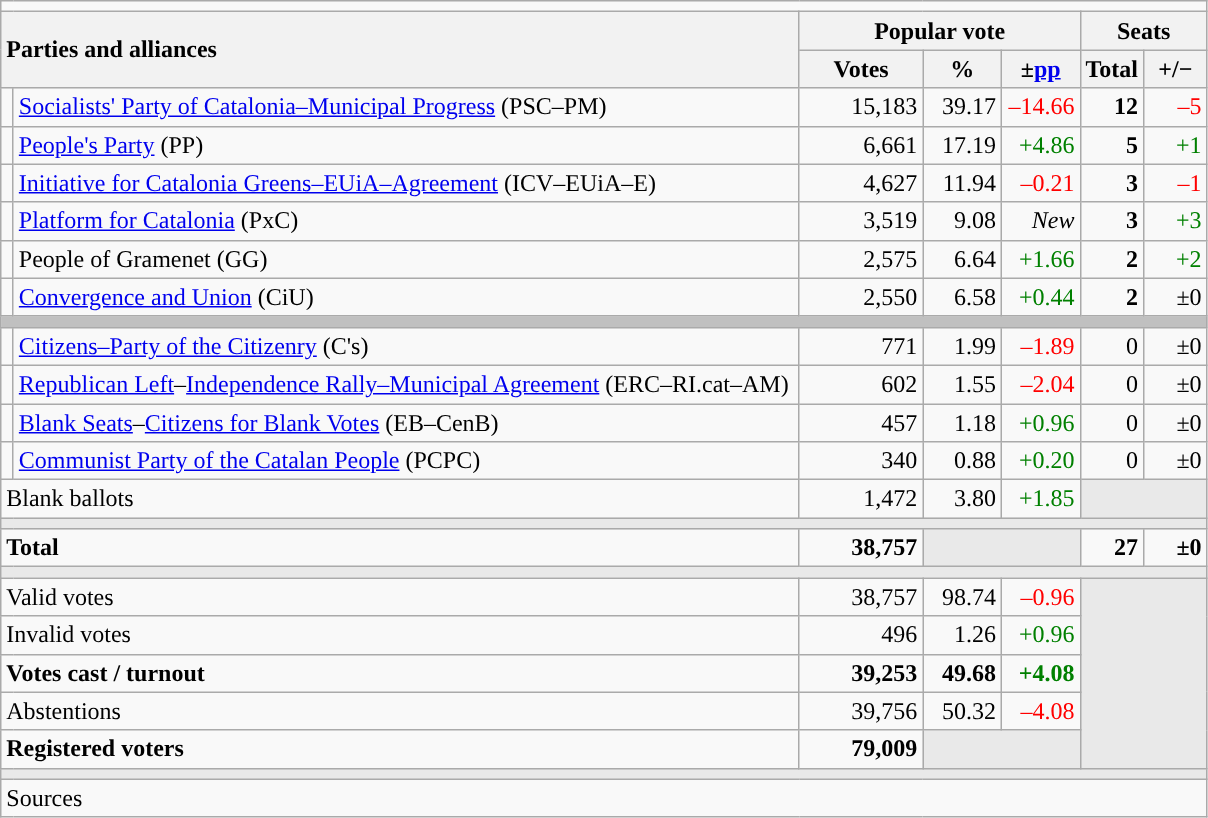<table class="wikitable" style="text-align:right;">
<tr>
<td colspan="7"></td>
</tr>
<tr>
<th style="text-align:left;" rowspan="2" colspan="2" width="525">Parties and alliances</th>
<th colspan="3">Popular vote</th>
<th colspan="2">Seats</th>
</tr>
<tr>
<th width="75">Votes</th>
<th width="45">%</th>
<th width="45">±<a href='#'>pp</a></th>
<th width="35">Total</th>
<th width="35">+/−</th>
</tr>
<tr>
<td width="1" style="color:inherit;background:"></td>
<td align="left"><a href='#'>Socialists' Party of Catalonia–Municipal Progress</a> (PSC–PM)</td>
<td>15,183</td>
<td>39.17</td>
<td style="color:red;">–14.66</td>
<td><strong>12</strong></td>
<td style="color:red;">–5</td>
</tr>
<tr>
<td style="color:inherit;background:"></td>
<td align="left"><a href='#'>People's Party</a> (PP)</td>
<td>6,661</td>
<td>17.19</td>
<td style="color:green;">+4.86</td>
<td><strong>5</strong></td>
<td style="color:green;">+1</td>
</tr>
<tr>
<td style="color:inherit;background:"></td>
<td align="left"><a href='#'>Initiative for Catalonia Greens–EUiA–Agreement</a> (ICV–EUiA–E)</td>
<td>4,627</td>
<td>11.94</td>
<td style="color:red;">–0.21</td>
<td><strong>3</strong></td>
<td style="color:red;">–1</td>
</tr>
<tr>
<td style="color:inherit;background:"></td>
<td align="left"><a href='#'>Platform for Catalonia</a> (PxC)</td>
<td>3,519</td>
<td>9.08</td>
<td><em>New</em></td>
<td><strong>3</strong></td>
<td style="color:green;">+3</td>
</tr>
<tr>
<td style="color:inherit;background:"></td>
<td align="left">People of Gramenet (GG)</td>
<td>2,575</td>
<td>6.64</td>
<td style="color:green;">+1.66</td>
<td><strong>2</strong></td>
<td style="color:green;">+2</td>
</tr>
<tr>
<td style="color:inherit;background:"></td>
<td align="left"><a href='#'>Convergence and Union</a> (CiU)</td>
<td>2,550</td>
<td>6.58</td>
<td style="color:green;">+0.44</td>
<td><strong>2</strong></td>
<td>±0</td>
</tr>
<tr>
<td colspan="7" style="color:inherit;background:#C0C0C0"></td>
</tr>
<tr>
<td style="color:inherit;background:"></td>
<td align="left"><a href='#'>Citizens–Party of the Citizenry</a> (C's)</td>
<td>771</td>
<td>1.99</td>
<td style="color:red;">–1.89</td>
<td>0</td>
<td>±0</td>
</tr>
<tr>
<td style="color:inherit;background:"></td>
<td align="left"><a href='#'>Republican Left</a>–<a href='#'>Independence Rally–Municipal Agreement</a> (ERC–RI.cat–AM)</td>
<td>602</td>
<td>1.55</td>
<td style="color:red;">–2.04</td>
<td>0</td>
<td>±0</td>
</tr>
<tr>
<td style="color:inherit;background:"></td>
<td align="left"><a href='#'>Blank Seats</a>–<a href='#'>Citizens for Blank Votes</a> (EB–CenB)</td>
<td>457</td>
<td>1.18</td>
<td style="color:green;">+0.96</td>
<td>0</td>
<td>±0</td>
</tr>
<tr>
<td style="color:inherit;background:"></td>
<td align="left"><a href='#'>Communist Party of the Catalan People</a> (PCPC)</td>
<td>340</td>
<td>0.88</td>
<td style="color:green;">+0.20</td>
<td>0</td>
<td>±0</td>
</tr>
<tr>
<td align="left" colspan="2">Blank ballots</td>
<td>1,472</td>
<td>3.80</td>
<td style="color:green;">+1.85</td>
<td style="color:inherit;background:#E9E9E9" colspan="2"></td>
</tr>
<tr>
<td colspan="7" style="color:inherit;background:#E9E9E9"></td>
</tr>
<tr style="font-weight:bold;">
<td align="left" colspan="2">Total</td>
<td>38,757</td>
<td bgcolor="#E9E9E9" colspan="2"></td>
<td>27</td>
<td>±0</td>
</tr>
<tr>
<td colspan="7" style="color:inherit;background:#E9E9E9"></td>
</tr>
<tr>
<td align="left" colspan="2">Valid votes</td>
<td>38,757</td>
<td>98.74</td>
<td style="color:red;">–0.96</td>
<td bgcolor="#E9E9E9" colspan="2" rowspan="5"></td>
</tr>
<tr>
<td align="left" colspan="2">Invalid votes</td>
<td>496</td>
<td>1.26</td>
<td style="color:green;">+0.96</td>
</tr>
<tr style="font-weight:bold;">
<td align="left" colspan="2">Votes cast / turnout</td>
<td>39,253</td>
<td>49.68</td>
<td style="color:green;">+4.08</td>
</tr>
<tr>
<td align="left" colspan="2">Abstentions</td>
<td>39,756</td>
<td>50.32</td>
<td style="color:red;">–4.08</td>
</tr>
<tr style="font-weight:bold;">
<td align="left" colspan="2">Registered voters</td>
<td>79,009</td>
<td bgcolor="#E9E9E9" colspan="2"></td>
</tr>
<tr>
<td colspan="7" style="color:inherit;background:#E9E9E9"></td>
</tr>
<tr>
<td align="left" colspan="7">Sources</td>
</tr>
</table>
